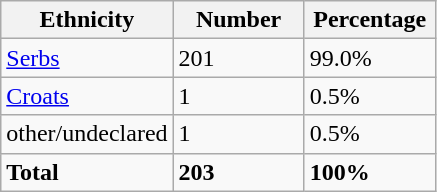<table class="wikitable">
<tr>
<th width="100px">Ethnicity</th>
<th width="80px">Number</th>
<th width="80px">Percentage</th>
</tr>
<tr>
<td><a href='#'>Serbs</a></td>
<td>201</td>
<td>99.0%</td>
</tr>
<tr>
<td><a href='#'>Croats</a></td>
<td>1</td>
<td>0.5%</td>
</tr>
<tr>
<td>other/undeclared</td>
<td>1</td>
<td>0.5%</td>
</tr>
<tr>
<td><strong>Total</strong></td>
<td><strong>203</strong></td>
<td><strong>100%</strong></td>
</tr>
</table>
